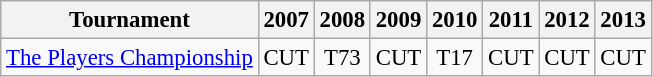<table class="wikitable" style="font-size:95%;text-align:center;">
<tr>
<th>Tournament</th>
<th>2007</th>
<th>2008</th>
<th>2009</th>
<th>2010</th>
<th>2011</th>
<th>2012</th>
<th>2013</th>
</tr>
<tr>
<td align=left><a href='#'>The Players Championship</a></td>
<td>CUT</td>
<td>T73</td>
<td>CUT</td>
<td>T17</td>
<td>CUT</td>
<td>CUT</td>
<td>CUT</td>
</tr>
</table>
